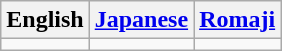<table class="wikitable">
<tr>
<th>English</th>
<th><a href='#'>Japanese</a></th>
<th><a href='#'>Romaji</a></th>
</tr>
<tr style="vertical-align:top">
<td></td>
<td></td>
<td></td>
</tr>
</table>
